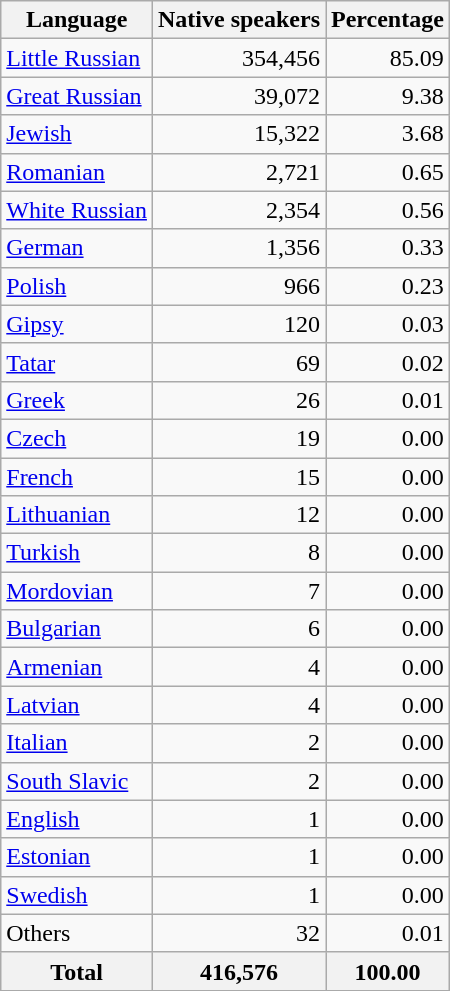<table class="wikitable sortable">
<tr>
<th>Language</th>
<th>Native speakers</th>
<th>Percentage</th>
</tr>
<tr>
<td><a href='#'>Little Russian</a></td>
<td align="right">354,456</td>
<td align="right">85.09</td>
</tr>
<tr>
<td><a href='#'>Great Russian</a></td>
<td align="right">39,072</td>
<td align="right">9.38</td>
</tr>
<tr>
<td><a href='#'>Jewish</a></td>
<td align="right">15,322</td>
<td align="right">3.68</td>
</tr>
<tr>
<td><a href='#'>Romanian</a></td>
<td align="right">2,721</td>
<td align="right">0.65</td>
</tr>
<tr>
<td><a href='#'>White Russian</a></td>
<td align="right">2,354</td>
<td align="right">0.56</td>
</tr>
<tr>
<td><a href='#'>German</a></td>
<td align="right">1,356</td>
<td align="right">0.33</td>
</tr>
<tr>
<td><a href='#'>Polish</a></td>
<td align="right">966</td>
<td align="right">0.23</td>
</tr>
<tr>
<td><a href='#'>Gipsy</a></td>
<td align="right">120</td>
<td align="right">0.03</td>
</tr>
<tr>
<td><a href='#'>Tatar</a></td>
<td align="right">69</td>
<td align="right">0.02</td>
</tr>
<tr>
<td><a href='#'>Greek</a></td>
<td align="right">26</td>
<td align="right">0.01</td>
</tr>
<tr>
<td><a href='#'>Czech</a></td>
<td align="right">19</td>
<td align="right">0.00</td>
</tr>
<tr>
<td><a href='#'>French</a></td>
<td align="right">15</td>
<td align="right">0.00</td>
</tr>
<tr>
<td><a href='#'>Lithuanian</a></td>
<td align="right">12</td>
<td align="right">0.00</td>
</tr>
<tr>
<td><a href='#'>Turkish</a></td>
<td align="right">8</td>
<td align="right">0.00</td>
</tr>
<tr>
<td><a href='#'>Mordovian</a></td>
<td align="right">7</td>
<td align="right">0.00</td>
</tr>
<tr>
<td><a href='#'>Bulgarian</a></td>
<td align="right">6</td>
<td align="right">0.00</td>
</tr>
<tr>
<td><a href='#'>Armenian</a></td>
<td align="right">4</td>
<td align="right">0.00</td>
</tr>
<tr>
<td><a href='#'>Latvian</a></td>
<td align="right">4</td>
<td align="right">0.00</td>
</tr>
<tr>
<td><a href='#'>Italian</a></td>
<td align="right">2</td>
<td align="right">0.00</td>
</tr>
<tr>
<td><a href='#'>South Slavic</a></td>
<td align="right">2</td>
<td align="right">0.00</td>
</tr>
<tr>
<td><a href='#'>English</a></td>
<td align="right">1</td>
<td align="right">0.00</td>
</tr>
<tr>
<td><a href='#'>Estonian</a></td>
<td align="right">1</td>
<td align="right">0.00</td>
</tr>
<tr>
<td><a href='#'>Swedish</a></td>
<td align="right">1</td>
<td align="right">0.00</td>
</tr>
<tr>
<td>Others</td>
<td align="right">32</td>
<td align="right">0.01</td>
</tr>
<tr>
<th>Total</th>
<th>416,576</th>
<th>100.00</th>
</tr>
</table>
